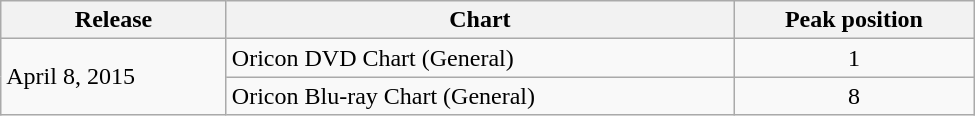<table class="wikitable" style="width:650px;">
<tr>
<th>Release</th>
<th>Chart</th>
<th>Peak position</th>
</tr>
<tr>
<td rowspan="2">April 8, 2015</td>
<td>Oricon DVD Chart (General)</td>
<td style="text-align:center;">1</td>
</tr>
<tr>
<td>Oricon Blu-ray Chart (General)</td>
<td style="text-align:center;">8</td>
</tr>
</table>
